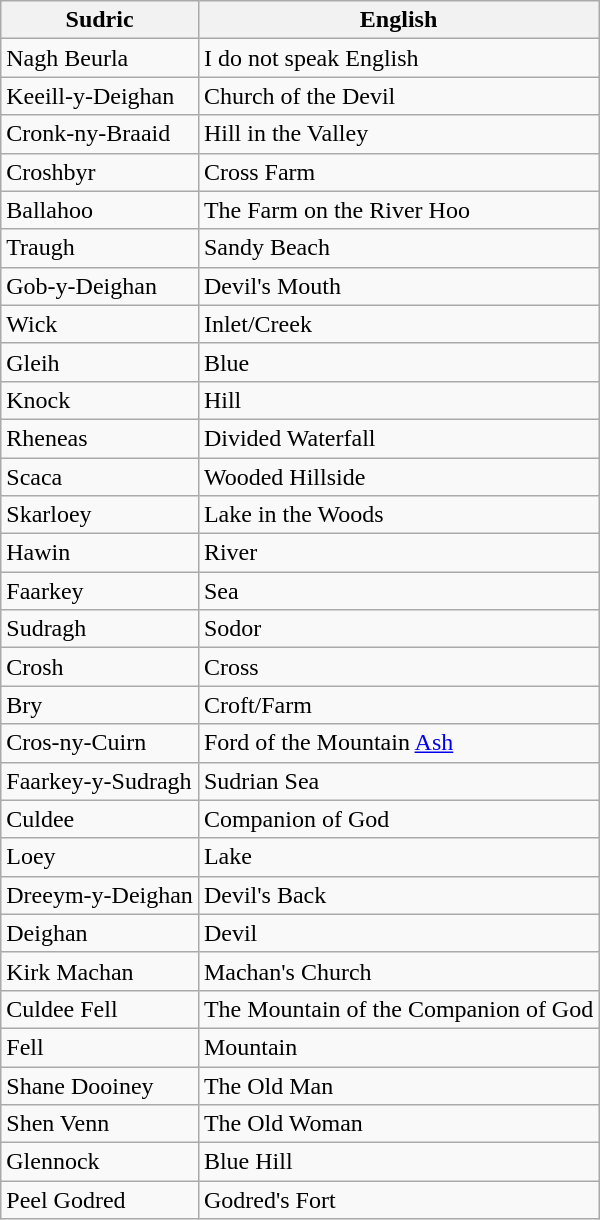<table class="wikitable sortable plainrowheaders">
<tr>
<th>Sudric</th>
<th>English</th>
</tr>
<tr>
<td>Nagh Beurla</td>
<td>I do not speak English</td>
</tr>
<tr>
<td>Keeill-y-Deighan</td>
<td>Church of the Devil</td>
</tr>
<tr>
<td>Cronk-ny-Braaid</td>
<td>Hill in the Valley</td>
</tr>
<tr>
<td>Croshbyr</td>
<td>Cross Farm</td>
</tr>
<tr>
<td>Ballahoo</td>
<td>The Farm on the River Hoo</td>
</tr>
<tr>
<td>Traugh</td>
<td>Sandy Beach</td>
</tr>
<tr>
<td>Gob-y-Deighan</td>
<td>Devil's Mouth</td>
</tr>
<tr>
<td>Wick</td>
<td>Inlet/Creek</td>
</tr>
<tr>
<td>Gleih</td>
<td>Blue</td>
</tr>
<tr>
<td>Knock</td>
<td>Hill</td>
</tr>
<tr>
<td>Rheneas</td>
<td>Divided Waterfall</td>
</tr>
<tr>
<td>Scaca</td>
<td>Wooded Hillside</td>
</tr>
<tr>
<td>Skarloey</td>
<td>Lake in the Woods</td>
</tr>
<tr>
<td>Hawin</td>
<td>River</td>
</tr>
<tr>
<td>Faarkey</td>
<td>Sea</td>
</tr>
<tr>
<td>Sudragh</td>
<td>Sodor</td>
</tr>
<tr>
<td>Crosh</td>
<td>Cross</td>
</tr>
<tr>
<td>Bry</td>
<td>Croft/Farm</td>
</tr>
<tr>
<td>Cros-ny-Cuirn</td>
<td>Ford of the Mountain <a href='#'>Ash</a></td>
</tr>
<tr>
<td>Faarkey-y-Sudragh</td>
<td>Sudrian Sea</td>
</tr>
<tr>
<td>Culdee</td>
<td>Companion of God</td>
</tr>
<tr>
<td>Loey</td>
<td>Lake</td>
</tr>
<tr>
<td>Dreeym-y-Deighan</td>
<td>Devil's Back</td>
</tr>
<tr>
<td>Deighan</td>
<td>Devil</td>
</tr>
<tr>
<td>Kirk Machan</td>
<td>Machan's Church</td>
</tr>
<tr>
<td>Culdee Fell</td>
<td>The Mountain of the Companion of God</td>
</tr>
<tr>
<td>Fell</td>
<td>Mountain</td>
</tr>
<tr>
<td>Shane Dooiney</td>
<td>The Old Man</td>
</tr>
<tr>
<td>Shen Venn</td>
<td>The Old Woman</td>
</tr>
<tr>
<td>Glennock</td>
<td>Blue Hill</td>
</tr>
<tr>
<td>Peel Godred</td>
<td>Godred's Fort</td>
</tr>
</table>
